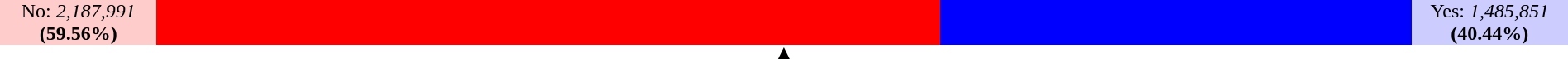<table width=100% cellspacing=0 cellpadding=0 style="text-align: center;">
<tr>
<td width=10% style="background-color: #fcc;">No: <em>2,187,991</em> <strong>(59.56%)</strong></td>
<td width=50% style="background-color: Red;"></td>
<td width=30% style="background-color: Blue;"></td>
<td width=10% style="background-color: #ccf;">Yes: <em>1,485,851</em> <strong>(40.44%)</strong></td>
</tr>
<tr>
<td colspan=4 style="text-align: center; line-height: 80%;"><strong>▲</strong></td>
</tr>
</table>
